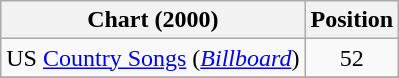<table class="wikitable sortable">
<tr>
<th scope="col">Chart (2000)</th>
<th scope="col">Position</th>
</tr>
<tr>
<td>US <a href='#'>Country Songs</a> (<em><a href='#'>Billboard</a></em>)</td>
<td align="center">52</td>
</tr>
<tr>
</tr>
</table>
